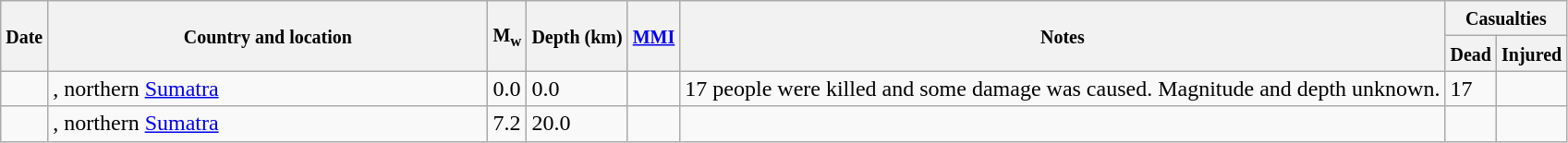<table class="wikitable sortable sort-under" style="border:1px black; margin-left:1em;">
<tr>
<th rowspan="2"><small>Date</small></th>
<th rowspan="2" style="width: 310px"><small>Country and location</small></th>
<th rowspan="2"><small>M<sub>w</sub></small></th>
<th rowspan="2"><small>Depth (km)</small></th>
<th rowspan="2"><small><a href='#'>MMI</a></small></th>
<th rowspan="2" class="unsortable"><small>Notes</small></th>
<th colspan="2"><small>Casualties</small></th>
</tr>
<tr>
<th><small>Dead</small></th>
<th><small>Injured</small></th>
</tr>
<tr>
<td></td>
<td>, northern <a href='#'>Sumatra</a></td>
<td>0.0</td>
<td>0.0</td>
<td></td>
<td>17 people were killed and some damage was caused. Magnitude and depth unknown.</td>
<td>17</td>
<td></td>
</tr>
<tr>
<td></td>
<td>, northern <a href='#'>Sumatra</a></td>
<td>7.2</td>
<td>20.0</td>
<td></td>
<td></td>
<td></td>
<td></td>
</tr>
</table>
